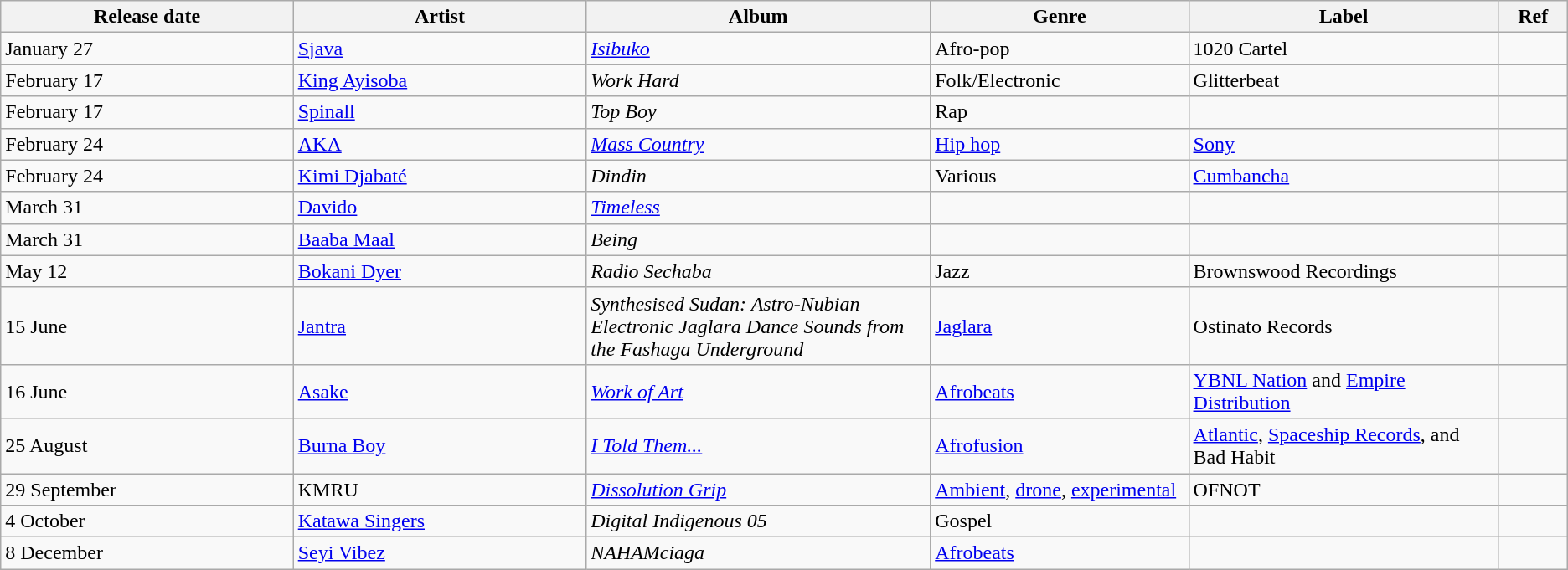<table class="wikitable">
<tr>
<th style="width:17%;">Release date</th>
<th style="width:17%;">Artist</th>
<th style="width:20%;">Album</th>
<th style="width:15%;">Genre</th>
<th style="width:18%;">Label</th>
<th style="width:4%;">Ref</th>
</tr>
<tr>
<td>January 27</td>
<td><a href='#'>Sjava</a></td>
<td><em><a href='#'>Isibuko</a></em></td>
<td>Afro-pop</td>
<td>1020 Cartel</td>
<td></td>
</tr>
<tr>
<td>February 17</td>
<td><a href='#'>King Ayisoba</a></td>
<td><em>Work Hard</em></td>
<td>Folk/Electronic</td>
<td>Glitterbeat</td>
<td></td>
</tr>
<tr>
<td>February 17</td>
<td><a href='#'>Spinall</a></td>
<td><em>Top Boy</em></td>
<td>Rap</td>
<td></td>
<td></td>
</tr>
<tr>
<td>February 24</td>
<td><a href='#'>AKA</a></td>
<td><em><a href='#'>Mass Country</a></em></td>
<td><a href='#'>Hip hop</a></td>
<td><a href='#'>Sony</a></td>
<td></td>
</tr>
<tr>
<td>February 24</td>
<td><a href='#'>Kimi Djabaté</a></td>
<td><em>Dindin</em></td>
<td>Various</td>
<td><a href='#'>Cumbancha</a></td>
<td></td>
</tr>
<tr>
<td>March 31</td>
<td><a href='#'>Davido</a></td>
<td><em><a href='#'>Timeless</a></em></td>
<td></td>
<td></td>
<td></td>
</tr>
<tr>
<td>March 31</td>
<td><a href='#'>Baaba Maal</a></td>
<td><em>Being</em></td>
<td></td>
<td></td>
<td></td>
</tr>
<tr>
<td>May 12</td>
<td><a href='#'>Bokani Dyer</a></td>
<td><em>Radio Sechaba</em></td>
<td>Jazz</td>
<td>Brownswood Recordings</td>
<td></td>
</tr>
<tr>
<td>15 June</td>
<td><a href='#'>Jantra</a></td>
<td><em>Synthesised Sudan: Astro-Nubian Electronic Jaglara Dance Sounds from the Fashaga Underground</em></td>
<td><a href='#'>Jaglara</a></td>
<td>Ostinato Records</td>
<td></td>
</tr>
<tr>
<td>16 June</td>
<td><a href='#'>Asake</a></td>
<td><em><a href='#'>Work of Art</a></em></td>
<td><a href='#'>Afrobeats</a></td>
<td><a href='#'>YBNL Nation</a> and <a href='#'>Empire Distribution</a></td>
<td></td>
</tr>
<tr>
<td>25 August</td>
<td><a href='#'>Burna Boy</a></td>
<td><em><a href='#'>I Told Them...</a></em></td>
<td><a href='#'>Afrofusion</a></td>
<td><a href='#'>Atlantic</a>, <a href='#'>Spaceship Records</a>, and Bad Habit</td>
<td></td>
</tr>
<tr>
<td>29 September</td>
<td>KMRU</td>
<td><em><a href='#'>Dissolution Grip</a></em></td>
<td><a href='#'>Ambient</a>, <a href='#'>drone</a>, <a href='#'>experimental</a></td>
<td>OFNOT</td>
<td></td>
</tr>
<tr>
<td>4 October</td>
<td><a href='#'>Katawa Singers</a></td>
<td><em>Digital Indigenous 05</em></td>
<td>Gospel</td>
<td></td>
<td></td>
</tr>
<tr>
<td>8 December</td>
<td><a href='#'>Seyi Vibez</a></td>
<td><em>NAHAMciaga</em></td>
<td><a href='#'>Afrobeats</a></td>
<td></td>
<td></td>
</tr>
</table>
